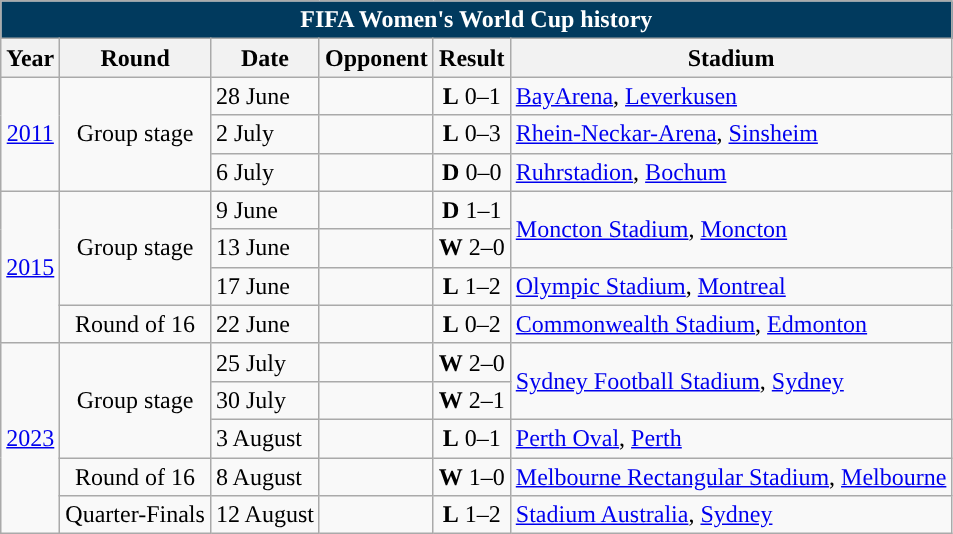<table class="wikitable" style="text-align: center;font-size:100%;">
<tr>
<th colspan=6 style="background: #013A5E; color: #FFFFFF;">FIFA Women's World Cup history</th>
</tr>
<tr>
<th>Year</th>
<th>Round</th>
<th>Date</th>
<th>Opponent</th>
<th>Result</th>
<th>Stadium</th>
</tr>
<tr>
<td rowspan=3> <a href='#'>2011</a></td>
<td rowspan=3>Group stage</td>
<td align="left">28 June</td>
<td align="left"></td>
<td><strong>L</strong> 0–1</td>
<td align="left"><a href='#'>BayArena</a>, <a href='#'>Leverkusen</a></td>
</tr>
<tr>
<td align="left">2 July</td>
<td align="left"></td>
<td><strong>L</strong> 0–3</td>
<td align="left"><a href='#'>Rhein-Neckar-Arena</a>, <a href='#'>Sinsheim</a></td>
</tr>
<tr>
<td align="left">6 July</td>
<td align="left"></td>
<td><strong>D</strong> 0–0</td>
<td align="left"><a href='#'>Ruhrstadion</a>, <a href='#'>Bochum</a></td>
</tr>
<tr>
<td rowspan=4> <a href='#'>2015</a></td>
<td rowspan=3>Group stage</td>
<td align="left">9 June</td>
<td align="left"></td>
<td><strong>D</strong> 1–1</td>
<td rowspan=2 align="left"><a href='#'>Moncton Stadium</a>, <a href='#'>Moncton</a></td>
</tr>
<tr>
<td align="left">13 June</td>
<td align="left"></td>
<td><strong>W</strong> 2–0</td>
</tr>
<tr>
<td align="left">17 June</td>
<td align="left"></td>
<td><strong>L</strong> 1–2</td>
<td align="left"><a href='#'>Olympic Stadium</a>, <a href='#'>Montreal</a></td>
</tr>
<tr>
<td>Round of 16</td>
<td align="left">22 June</td>
<td align="left"></td>
<td><strong>L</strong> 0–2</td>
<td align="left"><a href='#'>Commonwealth Stadium</a>, <a href='#'>Edmonton</a></td>
</tr>
<tr>
<td rowspan=5> <a href='#'>2023</a></td>
<td rowspan=3>Group stage</td>
<td align="left">25 July</td>
<td align="left"></td>
<td><strong>W</strong> 2–0</td>
<td rowspan=2 align="left"><a href='#'>Sydney Football Stadium</a>, <a href='#'>Sydney</a></td>
</tr>
<tr>
<td align="left">30 July</td>
<td align="left"></td>
<td><strong>W</strong> 2–1</td>
</tr>
<tr>
<td align="left">3 August</td>
<td align="left"></td>
<td><strong>L</strong> 0–1</td>
<td align="left"><a href='#'>Perth Oval</a>, <a href='#'>Perth</a></td>
</tr>
<tr>
<td>Round of 16</td>
<td align="left">8 August</td>
<td align="left"></td>
<td><strong>W</strong> 1–0</td>
<td align="left"><a href='#'>Melbourne Rectangular Stadium</a>, <a href='#'>Melbourne</a></td>
</tr>
<tr>
<td>Quarter-Finals</td>
<td align="left">12 August</td>
<td align="left"></td>
<td><strong>L</strong> 1–2</td>
<td align="left"><a href='#'>Stadium Australia</a>, <a href='#'>Sydney</a></td>
</tr>
</table>
